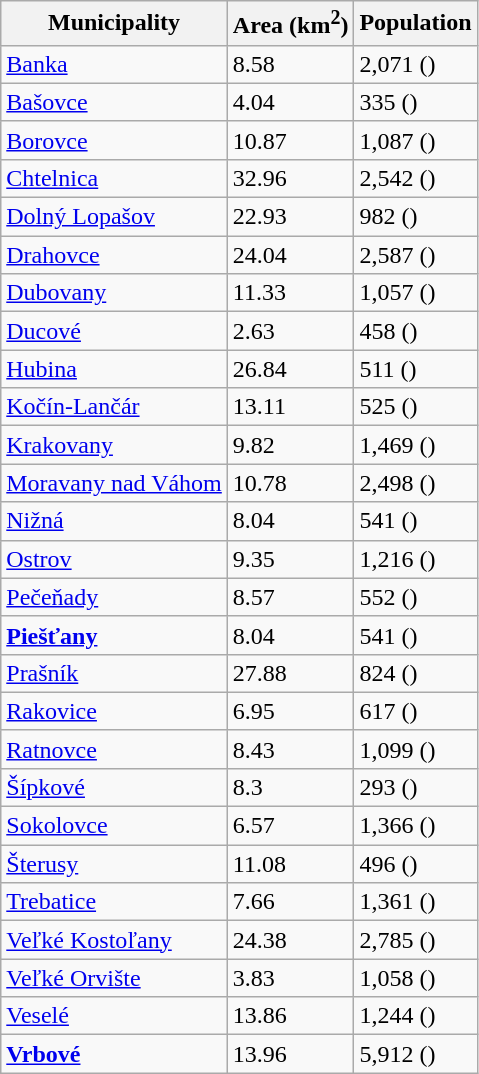<table class="wikitable sortable">
<tr>
<th>Municipality</th>
<th>Area (km<sup>2</sup>)</th>
<th>Population</th>
</tr>
<tr>
<td><a href='#'>Banka</a></td>
<td>8.58</td>
<td>2,071 ()</td>
</tr>
<tr>
<td><a href='#'>Bašovce</a></td>
<td>4.04</td>
<td>335 ()</td>
</tr>
<tr>
<td><a href='#'>Borovce</a></td>
<td>10.87</td>
<td>1,087 ()</td>
</tr>
<tr>
<td><a href='#'>Chtelnica</a></td>
<td>32.96</td>
<td>2,542 ()</td>
</tr>
<tr>
<td><a href='#'>Dolný Lopašov</a></td>
<td>22.93</td>
<td>982 ()</td>
</tr>
<tr>
<td><a href='#'>Drahovce</a></td>
<td>24.04</td>
<td>2,587 ()</td>
</tr>
<tr>
<td><a href='#'>Dubovany</a></td>
<td>11.33</td>
<td>1,057 ()</td>
</tr>
<tr>
<td><a href='#'>Ducové</a></td>
<td>2.63</td>
<td>458 ()</td>
</tr>
<tr>
<td><a href='#'>Hubina</a></td>
<td>26.84</td>
<td>511 ()</td>
</tr>
<tr>
<td><a href='#'>Kočín-Lančár</a></td>
<td>13.11</td>
<td>525 ()</td>
</tr>
<tr>
<td><a href='#'>Krakovany</a></td>
<td>9.82</td>
<td>1,469 ()</td>
</tr>
<tr>
<td><a href='#'>Moravany nad Váhom</a></td>
<td>10.78</td>
<td>2,498 ()</td>
</tr>
<tr>
<td><a href='#'>Nižná</a></td>
<td>8.04</td>
<td>541 ()</td>
</tr>
<tr>
<td><a href='#'>Ostrov</a></td>
<td>9.35</td>
<td>1,216 ()</td>
</tr>
<tr>
<td><a href='#'>Pečeňady</a></td>
<td>8.57</td>
<td>552 ()</td>
</tr>
<tr>
<td><strong><a href='#'>Piešťany</a></strong></td>
<td>8.04</td>
<td>541 ()</td>
</tr>
<tr>
<td><a href='#'>Prašník</a></td>
<td>27.88</td>
<td>824 ()</td>
</tr>
<tr>
<td><a href='#'>Rakovice</a></td>
<td>6.95</td>
<td>617 ()</td>
</tr>
<tr>
<td><a href='#'>Ratnovce</a></td>
<td>8.43</td>
<td>1,099 ()</td>
</tr>
<tr>
<td><a href='#'>Šípkové</a></td>
<td>8.3</td>
<td>293 ()</td>
</tr>
<tr>
<td><a href='#'>Sokolovce</a></td>
<td>6.57</td>
<td>1,366 ()</td>
</tr>
<tr>
<td><a href='#'>Šterusy</a></td>
<td>11.08</td>
<td>496 ()</td>
</tr>
<tr>
<td><a href='#'>Trebatice</a></td>
<td>7.66</td>
<td>1,361 ()</td>
</tr>
<tr>
<td><a href='#'>Veľké Kostoľany</a></td>
<td>24.38</td>
<td>2,785 ()</td>
</tr>
<tr>
<td><a href='#'>Veľké Orvište</a></td>
<td>3.83</td>
<td>1,058 ()</td>
</tr>
<tr>
<td><a href='#'>Veselé</a></td>
<td>13.86</td>
<td>1,244 ()</td>
</tr>
<tr>
<td><strong><a href='#'>Vrbové</a></strong></td>
<td>13.96</td>
<td>5,912 ()</td>
</tr>
</table>
